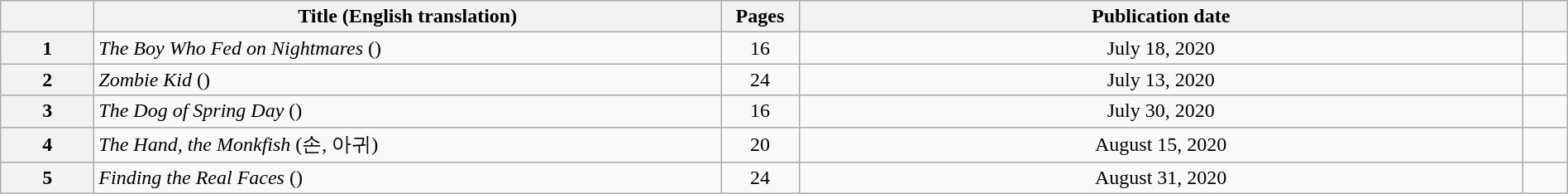<table class="wikitable" width="100%" style="text-align: center;">
<tr>
<th></th>
<th width="40%">Title (English translation)</th>
<th width="5%">Pages</th>
<th>Publication date</th>
<th></th>
</tr>
<tr>
<th>1</th>
<td style="text-align: left;"><em>The Boy Who Fed on Nightmares</em> ()</td>
<td>16</td>
<td>July 18, 2020</td>
<td></td>
</tr>
<tr>
<th>2</th>
<td style="text-align: left;"><em>Zombie Kid</em> ()</td>
<td>24</td>
<td>July 13, 2020</td>
<td></td>
</tr>
<tr>
<th>3</th>
<td style="text-align: left;"><em>The Dog of Spring Day</em> ()</td>
<td>16</td>
<td>July 30, 2020</td>
<td></td>
</tr>
<tr>
<th>4</th>
<td style="text-align: left;"><em>The Hand, the Monkfish</em> (손, 아귀)</td>
<td>20</td>
<td>August 15, 2020</td>
<td></td>
</tr>
<tr>
<th>5</th>
<td style="text-align: left;"><em>Finding the Real Faces</em> ()</td>
<td>24</td>
<td>August 31, 2020</td>
<td></td>
</tr>
</table>
